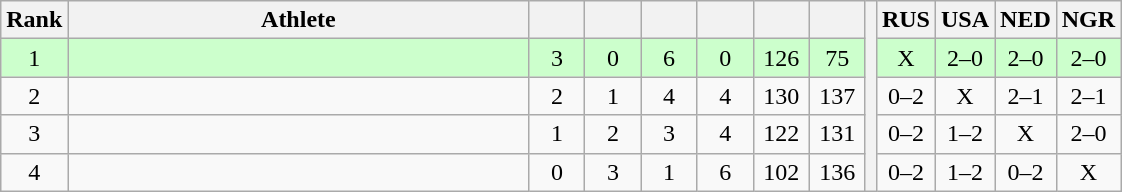<table class="wikitable" style="text-align:center">
<tr>
<th>Rank</th>
<th width=300>Athlete</th>
<th width=30></th>
<th width=30></th>
<th width=30></th>
<th width=30></th>
<th width=30></th>
<th width=30></th>
<th rowspan=5></th>
<th width=30>RUS</th>
<th width=30>USA</th>
<th width=30>NED</th>
<th width=30>NGR</th>
</tr>
<tr style="background-color:#ccffcc;">
<td>1</td>
<td align=left></td>
<td>3</td>
<td>0</td>
<td>6</td>
<td>0</td>
<td>126</td>
<td>75</td>
<td>X</td>
<td>2–0</td>
<td>2–0</td>
<td>2–0</td>
</tr>
<tr>
<td>2</td>
<td align=left></td>
<td>2</td>
<td>1</td>
<td>4</td>
<td>4</td>
<td>130</td>
<td>137</td>
<td>0–2</td>
<td>X</td>
<td>2–1</td>
<td>2–1</td>
</tr>
<tr>
<td>3</td>
<td align=left></td>
<td>1</td>
<td>2</td>
<td>3</td>
<td>4</td>
<td>122</td>
<td>131</td>
<td>0–2</td>
<td>1–2</td>
<td>X</td>
<td>2–0</td>
</tr>
<tr>
<td>4</td>
<td align=left></td>
<td>0</td>
<td>3</td>
<td>1</td>
<td>6</td>
<td>102</td>
<td>136</td>
<td>0–2</td>
<td>1–2</td>
<td>0–2</td>
<td>X</td>
</tr>
</table>
